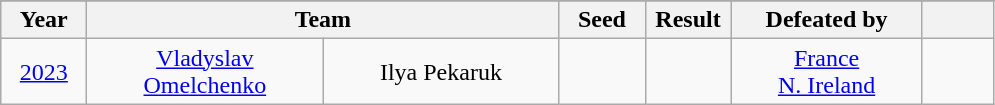<table class="wikitable" style="text-align: center;">
<tr style= "background: #e2e2e2;">
</tr>
<tr style="background: #efefef;">
<th width=50px>Year</th>
<th colspan="2">Team</th>
<th width=50px>Seed</th>
<th width=50px>Result</th>
<th width=120px>Defeated by</th>
<th width=40px></th>
</tr>
<tr>
<td><a href='#'>2023</a></td>
<td width=150px><a href='#'>Vladyslav Omelchenko</a></td>
<td width=150px>Ilya Pekaruk</td>
<td></td>
<td></td>
<td> <a href='#'>France</a><br> <a href='#'>N. Ireland</a></td>
<td></td>
</tr>
</table>
